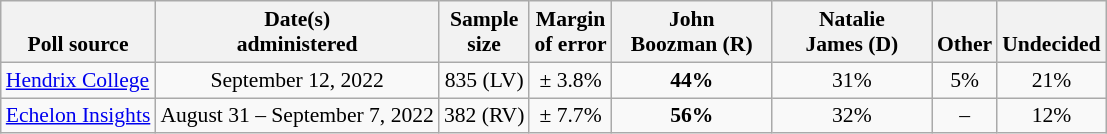<table class="wikitable" style="font-size:90%;text-align:center;">
<tr valign=bottom>
<th>Poll source</th>
<th>Date(s)<br>administered</th>
<th>Sample<br>size</th>
<th>Margin<br>of error</th>
<th style="width:100px;">John<br>Boozman (R)</th>
<th style="width:100px;">Natalie<br>James (D)</th>
<th>Other</th>
<th>Undecided</th>
</tr>
<tr>
<td style="text-align:left;"><a href='#'>Hendrix College</a></td>
<td>September 12, 2022</td>
<td>835 (LV)</td>
<td>± 3.8%</td>
<td><strong>44%</strong></td>
<td>31%</td>
<td>5%</td>
<td>21%</td>
</tr>
<tr>
<td style="text-align:left;"><a href='#'>Echelon Insights</a></td>
<td>August 31 – September 7, 2022</td>
<td>382 (RV)</td>
<td>± 7.7%</td>
<td><strong>56%</strong></td>
<td>32%</td>
<td>–</td>
<td>12%</td>
</tr>
</table>
